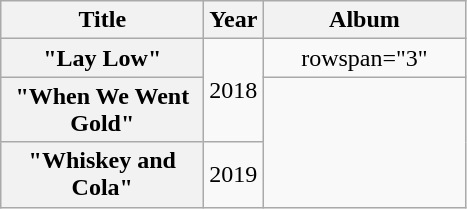<table class="wikitable plainrowheaders" style="text-align:center;">
<tr>
<th scope="col" style="width:8em;">Title</th>
<th scope="col" style="width:1em;">Year</th>
<th scope="col" style="width:8em;">Album</th>
</tr>
<tr>
<th scope="row">"Lay Low"</th>
<td rowspan="2">2018</td>
<td>rowspan="3" </td>
</tr>
<tr>
<th scope="row">"When We Went Gold"</th>
</tr>
<tr>
<th scope="row">"Whiskey and Cola"</th>
<td>2019</td>
</tr>
</table>
